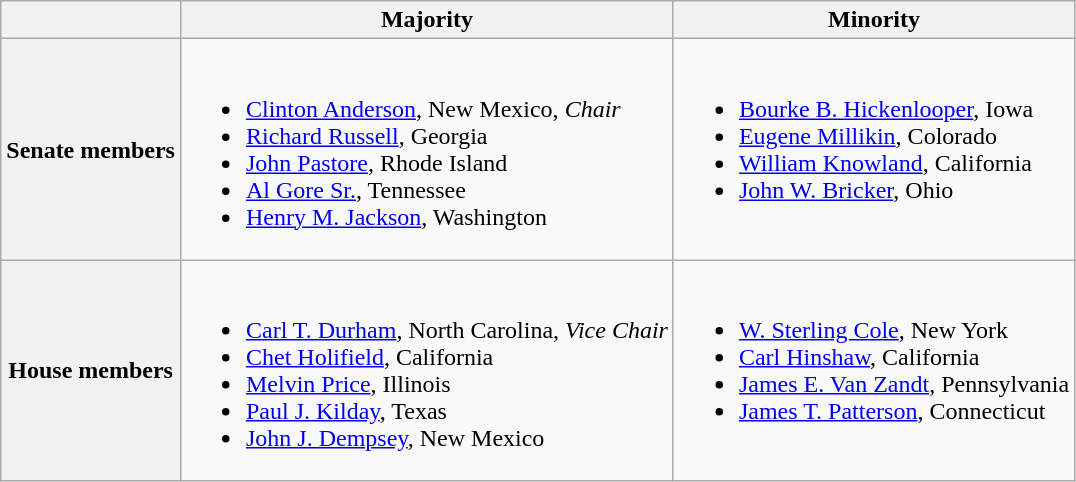<table class=wikitable>
<tr>
<th></th>
<th>Majority</th>
<th>Minority</th>
</tr>
<tr>
<th>Senate members</th>
<td valign="top" ><br><ul><li><a href='#'>Clinton Anderson</a>, New Mexico, <em>Chair</em></li><li><a href='#'>Richard Russell</a>, Georgia</li><li><a href='#'>John Pastore</a>, Rhode Island</li><li><a href='#'>Al Gore Sr.</a>, Tennessee</li><li><a href='#'>Henry M. Jackson</a>, Washington</li></ul></td>
<td valign="top" ><br><ul><li><a href='#'>Bourke B. Hickenlooper</a>, Iowa</li><li><a href='#'>Eugene Millikin</a>, Colorado</li><li><a href='#'>William Knowland</a>, California</li><li><a href='#'>John W. Bricker</a>, Ohio</li></ul></td>
</tr>
<tr>
<th>House members</th>
<td valign="top" ><br><ul><li><a href='#'>Carl T. Durham</a>, North Carolina, <em>Vice Chair</em></li><li><a href='#'>Chet Holifield</a>, California</li><li><a href='#'>Melvin Price</a>, Illinois</li><li><a href='#'>Paul J. Kilday</a>, Texas</li><li><a href='#'>John J. Dempsey</a>, New Mexico</li></ul></td>
<td valign="top" ><br><ul><li><a href='#'>W. Sterling Cole</a>, New York</li><li><a href='#'>Carl Hinshaw</a>, California</li><li><a href='#'>James E. Van Zandt</a>, Pennsylvania</li><li><a href='#'>James T. Patterson</a>, Connecticut</li></ul></td>
</tr>
</table>
